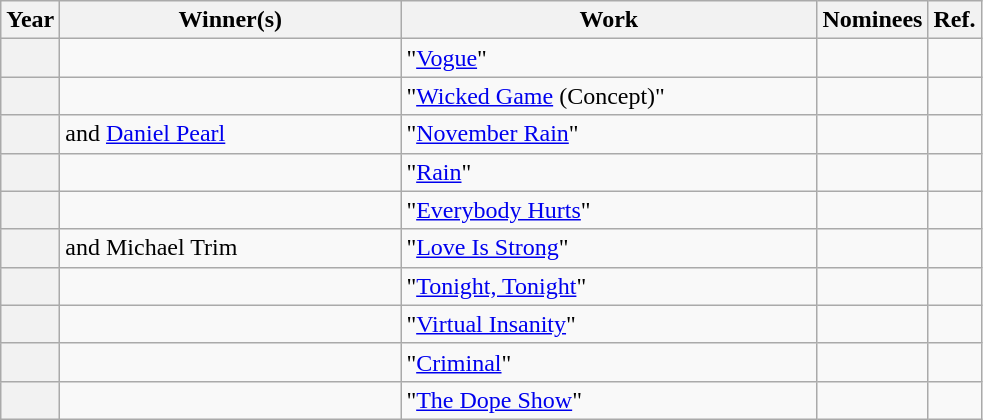<table class="wikitable sortable">
<tr>
<th scope="col" style="width:5px;">Year</th>
<th scope="col" style="width:220px;">Winner(s)</th>
<th scope="col" style="width:270px;">Work</th>
<th scope="col" class="unsortable">Nominees</th>
<th scope="col" class="unsortable">Ref.</th>
</tr>
<tr>
<th scope="row"></th>
<td></td>
<td>"<a href='#'>Vogue</a>" </td>
<td></td>
<td align="center"></td>
</tr>
<tr>
<th scope="row"></th>
<td></td>
<td>"<a href='#'>Wicked Game</a> (Concept)" </td>
<td></td>
<td align="center"></td>
</tr>
<tr>
<th scope="row"></th>
<td> and <a href='#'>Daniel Pearl</a></td>
<td>"<a href='#'>November Rain</a>" </td>
<td></td>
<td align="center"></td>
</tr>
<tr>
<th scope="row"></th>
<td></td>
<td>"<a href='#'>Rain</a>" </td>
<td></td>
<td align="center"></td>
</tr>
<tr>
<th scope="row"></th>
<td></td>
<td>"<a href='#'>Everybody Hurts</a>" </td>
<td></td>
<td align="center"></td>
</tr>
<tr>
<th scope="row"></th>
<td> and Michael Trim</td>
<td>"<a href='#'>Love Is Strong</a>" </td>
<td></td>
<td align="center"></td>
</tr>
<tr>
<th scope="row"></th>
<td></td>
<td>"<a href='#'>Tonight, Tonight</a>" </td>
<td></td>
<td align="center"></td>
</tr>
<tr>
<th scope="row"></th>
<td></td>
<td>"<a href='#'>Virtual Insanity</a>" </td>
<td></td>
<td align="center"></td>
</tr>
<tr>
<th scope="row"></th>
<td></td>
<td>"<a href='#'>Criminal</a>" </td>
<td></td>
<td align="center"></td>
</tr>
<tr>
<th scope="row"></th>
<td></td>
<td>"<a href='#'>The Dope Show</a>" </td>
<td></td>
<td align="center"></td>
</tr>
</table>
